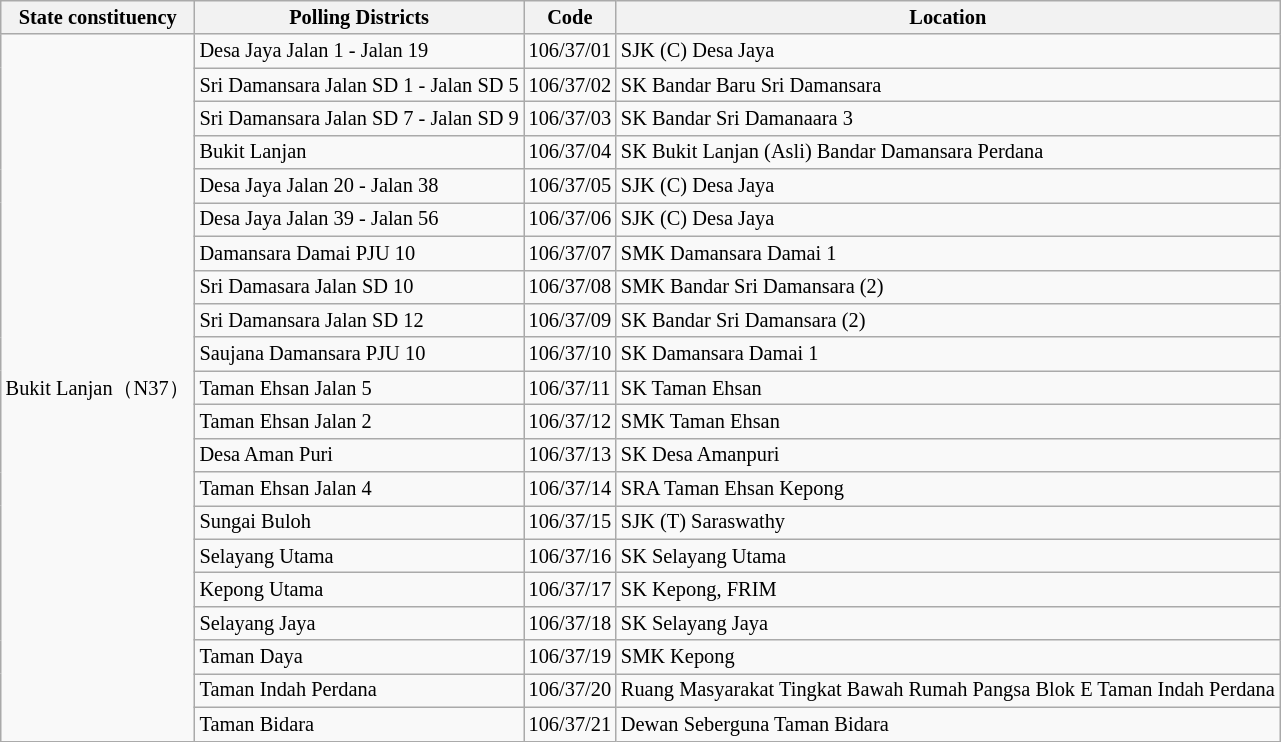<table class="wikitable sortable mw-collapsible" style="white-space:nowrap;font-size:85%">
<tr>
<th>State constituency</th>
<th>Polling Districts</th>
<th>Code</th>
<th>Location</th>
</tr>
<tr>
<td rowspan="21">Bukit Lanjan（N37）</td>
<td>Desa Jaya Jalan 1 - Jalan 19</td>
<td>106/37/01</td>
<td>SJK (C) Desa Jaya</td>
</tr>
<tr>
<td>Sri Damansara Jalan SD 1 - Jalan SD 5</td>
<td>106/37/02</td>
<td>SK Bandar Baru Sri Damansara</td>
</tr>
<tr>
<td>Sri Damansara Jalan SD 7 - Jalan SD 9</td>
<td>106/37/03</td>
<td>SK Bandar Sri Damanaara 3</td>
</tr>
<tr>
<td>Bukit Lanjan</td>
<td>106/37/04</td>
<td>SK Bukit Lanjan (Asli) Bandar Damansara Perdana</td>
</tr>
<tr>
<td>Desa Jaya Jalan 20 - Jalan 38</td>
<td>106/37/05</td>
<td>SJK (C) Desa Jaya</td>
</tr>
<tr>
<td>Desa Jaya Jalan 39 - Jalan 56</td>
<td>106/37/06</td>
<td>SJK (C) Desa Jaya</td>
</tr>
<tr>
<td>Damansara Damai PJU 10</td>
<td>106/37/07</td>
<td>SMK Damansara Damai 1</td>
</tr>
<tr>
<td>Sri Damasara Jalan SD 10</td>
<td>106/37/08</td>
<td>SMK Bandar Sri Damansara (2)</td>
</tr>
<tr>
<td>Sri Damansara Jalan SD 12</td>
<td>106/37/09</td>
<td>SK Bandar Sri Damansara (2)</td>
</tr>
<tr>
<td>Saujana Damansara PJU 10</td>
<td>106/37/10</td>
<td>SK Damansara Damai 1</td>
</tr>
<tr>
<td>Taman Ehsan Jalan 5</td>
<td>106/37/11</td>
<td>SK Taman Ehsan</td>
</tr>
<tr>
<td>Taman Ehsan Jalan 2</td>
<td>106/37/12</td>
<td>SMK Taman Ehsan</td>
</tr>
<tr>
<td>Desa Aman Puri</td>
<td>106/37/13</td>
<td>SK Desa Amanpuri</td>
</tr>
<tr>
<td>Taman Ehsan Jalan 4</td>
<td>106/37/14</td>
<td>SRA Taman Ehsan Kepong</td>
</tr>
<tr>
<td>Sungai Buloh</td>
<td>106/37/15</td>
<td>SJK (T) Saraswathy</td>
</tr>
<tr>
<td>Selayang Utama</td>
<td>106/37/16</td>
<td>SK Selayang Utama</td>
</tr>
<tr>
<td>Kepong Utama</td>
<td>106/37/17</td>
<td>SK Kepong, FRIM</td>
</tr>
<tr>
<td>Selayang Jaya</td>
<td>106/37/18</td>
<td>SK Selayang Jaya</td>
</tr>
<tr>
<td>Taman Daya</td>
<td>106/37/19</td>
<td>SMK Kepong</td>
</tr>
<tr>
<td>Taman Indah Perdana</td>
<td>106/37/20</td>
<td>Ruang Masyarakat Tingkat Bawah Rumah Pangsa Blok E Taman Indah Perdana</td>
</tr>
<tr>
<td>Taman Bidara</td>
<td>106/37/21</td>
<td>Dewan Seberguna Taman Bidara</td>
</tr>
</table>
